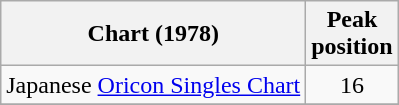<table class="wikitable">
<tr>
<th>Chart (1978)</th>
<th>Peak<br>position</th>
</tr>
<tr>
<td>Japanese <a href='#'>Oricon Singles Chart</a></td>
<td align="center">16</td>
</tr>
<tr>
</tr>
</table>
